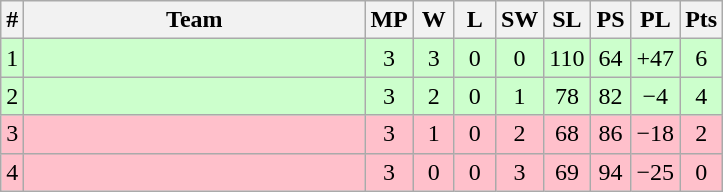<table class=wikitable style="text-align:center">
<tr>
<th>#</th>
<th width=220>Team</th>
<th width=20>MP</th>
<th width=20>W</th>
<th width=20>L</th>
<th width=20>SW</th>
<th width=20>SL</th>
<th width=20>PS</th>
<th width=20>PL</th>
<th width=20>Pts</th>
</tr>
<tr align="center" valign="top" style="background: #CCFFCC">
<td>1</td>
<td align=left></td>
<td>3</td>
<td>3</td>
<td>0</td>
<td>0</td>
<td>110</td>
<td>64</td>
<td>+47</td>
<td>6</td>
</tr>
<tr align="center" valign="top" style="background: #CCFFCC">
<td>2</td>
<td align=left></td>
<td>3</td>
<td>2</td>
<td>0</td>
<td>1</td>
<td>78</td>
<td>82</td>
<td>−4</td>
<td>4</td>
</tr>
<tr align="center" valign="top" style="background: pink">
<td>3</td>
<td align=left></td>
<td>3</td>
<td>1</td>
<td>0</td>
<td>2</td>
<td>68</td>
<td>86</td>
<td>−18</td>
<td>2</td>
</tr>
<tr align="center" valign="top" style="background: pink">
<td>4</td>
<td align=left></td>
<td>3</td>
<td>0</td>
<td>0</td>
<td>3</td>
<td>69</td>
<td>94</td>
<td>−25</td>
<td>0</td>
</tr>
</table>
